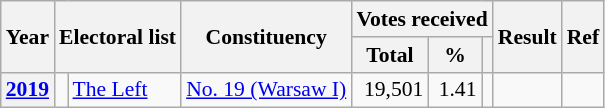<table class="wikitable" style="font-size: 90%;">
<tr>
<th rowspan="2">Year</th>
<th rowspan="2" colspan="2">Electoral list</th>
<th rowspan="2">Constituency</th>
<th colspan="3">Votes received</th>
<th rowspan="2">Result</th>
<th rowspan="2">Ref</th>
</tr>
<tr>
<th>Total</th>
<th>%</th>
<th></th>
</tr>
<tr>
<th><a href='#'>2019</a></th>
<td></td>
<td><a href='#'>The Left</a></td>
<td><a href='#'>No. 19 (Warsaw I)</a></td>
<td style="text-align: right;">19,501</td>
<td style="text-align: right;">1.41</td>
<td></td>
<td></td>
<td></td>
</tr>
</table>
